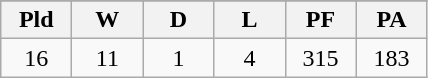<table class="wikitable" style="text-align:center">
<tr>
</tr>
<tr>
<th width=40px>Pld</th>
<th width=40px>W</th>
<th width=40px>D</th>
<th width=40px>L</th>
<th width=40px>PF</th>
<th width=40px>PA</th>
</tr>
<tr>
<td>16</td>
<td>11</td>
<td>1</td>
<td>4</td>
<td>315</td>
<td>183</td>
</tr>
</table>
